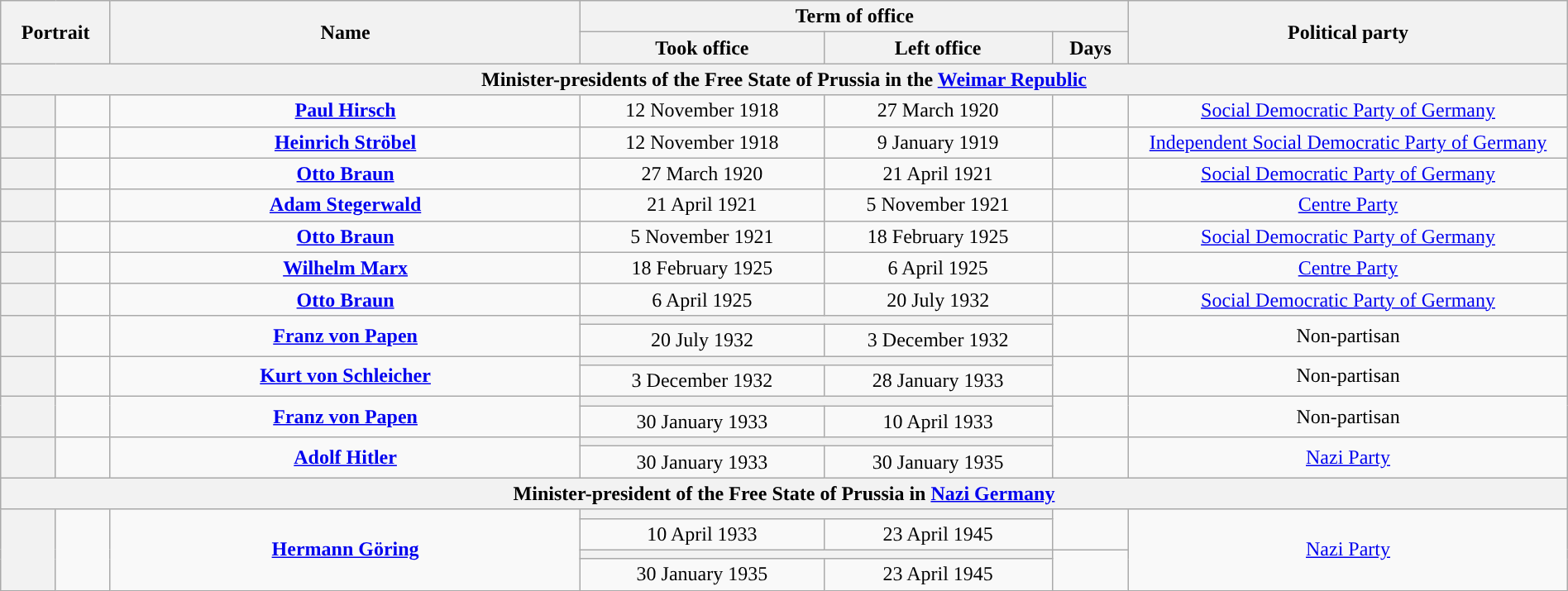<table class="wikitable" style="text-align:center; width:100%; border:1px #AAAAFF solid">
<tr>
<th width=80px rowspan=2 colspan=2>Portrait</th>
<th width=30% rowspan=2>Name<br></th>
<th width=35% colspan=3>Term of office</th>
<th width=28% rowspan=2>Political party</th>
</tr>
<tr>
<th>Took office</th>
<th>Left office</th>
<th>Days</th>
</tr>
<tr>
<th colspan="7">Minister-presidents of the Free State of Prussia in the <a href='#'>Weimar Republic</a></th>
</tr>
<tr>
<th style="background:"></th>
<td></td>
<td><strong><a href='#'>Paul Hirsch</a></strong><br></td>
<td>12 November 1918</td>
<td>27 March 1920</td>
<td></td>
<td><a href='#'>Social Democratic Party of Germany</a></td>
</tr>
<tr>
<th style="background:"></th>
<td></td>
<td><strong><a href='#'>Heinrich Ströbel</a></strong><br></td>
<td>12 November 1918</td>
<td>9 January 1919</td>
<td></td>
<td><a href='#'>Independent Social Democratic Party of Germany</a></td>
</tr>
<tr>
<th style="background:"></th>
<td></td>
<td><strong><a href='#'>Otto Braun</a></strong><br></td>
<td>27 March 1920</td>
<td>21 April 1921</td>
<td></td>
<td><a href='#'>Social Democratic Party of Germany</a></td>
</tr>
<tr>
<th style="background:"></th>
<td></td>
<td><strong><a href='#'>Adam Stegerwald</a></strong><br></td>
<td>21 April 1921</td>
<td>5 November 1921</td>
<td></td>
<td><a href='#'>Centre Party</a></td>
</tr>
<tr>
<th style="background:"></th>
<td></td>
<td><strong><a href='#'>Otto Braun</a></strong><br></td>
<td>5 November 1921</td>
<td>18 February 1925</td>
<td></td>
<td><a href='#'>Social Democratic Party of Germany</a></td>
</tr>
<tr>
<th style="background:"></th>
<td></td>
<td><strong><a href='#'>Wilhelm Marx</a></strong><br></td>
<td>18 February 1925</td>
<td>6 April 1925</td>
<td></td>
<td><a href='#'>Centre Party</a></td>
</tr>
<tr>
<th style="background:"></th>
<td></td>
<td><strong><a href='#'>Otto Braun</a></strong><br></td>
<td>6 April 1925</td>
<td>20 July 1932</td>
<td></td>
<td><a href='#'>Social Democratic Party of Germany</a></td>
</tr>
<tr>
<th rowspan="2" style="background:"></th>
<td rowspan="2"></td>
<td rowspan="2"><strong><a href='#'>Franz von Papen</a></strong><br></td>
<th colspan="2"></th>
<td rowspan="2"></td>
<td rowspan="2">Non-partisan</td>
</tr>
<tr>
<td>20 July 1932</td>
<td>3 December 1932</td>
</tr>
<tr>
<th rowspan="2" style="background:"></th>
<td rowspan="2"></td>
<td rowspan="2"><strong><a href='#'>Kurt von Schleicher</a></strong><br></td>
<th colspan="2"></th>
<td rowspan="2"></td>
<td rowspan="2">Non-partisan</td>
</tr>
<tr>
<td>3 December 1932</td>
<td>28 January 1933</td>
</tr>
<tr>
<th rowspan="2" style="background:"></th>
<td rowspan="2"></td>
<td rowspan="2"><strong><a href='#'>Franz von Papen</a></strong><br></td>
<th colspan="2"></th>
<td rowspan="2"></td>
<td rowspan="2">Non-partisan</td>
</tr>
<tr>
<td>30 January 1933</td>
<td>10 April 1933</td>
</tr>
<tr>
<th rowspan="2" style="background:"></th>
<td rowspan="2"></td>
<td rowspan="2"><strong><a href='#'>Adolf Hitler</a></strong><br></td>
<th colspan="2"></th>
<td rowspan="2"></td>
<td rowspan="2"><a href='#'>Nazi Party</a></td>
</tr>
<tr>
<td>30 January 1933</td>
<td>30 January 1935</td>
</tr>
<tr>
<th colspan="7">Minister-president of the Free State of Prussia in <a href='#'>Nazi Germany</a></th>
</tr>
<tr>
<th rowspan="4" style="background:"></th>
<td rowspan="4"></td>
<td rowspan="4"><strong><a href='#'>Hermann Göring</a></strong><br></td>
<th colspan="2"></th>
<td rowspan="2"></td>
<td rowspan="4"><a href='#'>Nazi Party</a></td>
</tr>
<tr>
<td>10 April 1933</td>
<td>23 April 1945</td>
</tr>
<tr>
<th colspan="2"></th>
<td rowspan="2"></td>
</tr>
<tr>
<td>30 January 1935</td>
<td>23 April 1945</td>
</tr>
</table>
